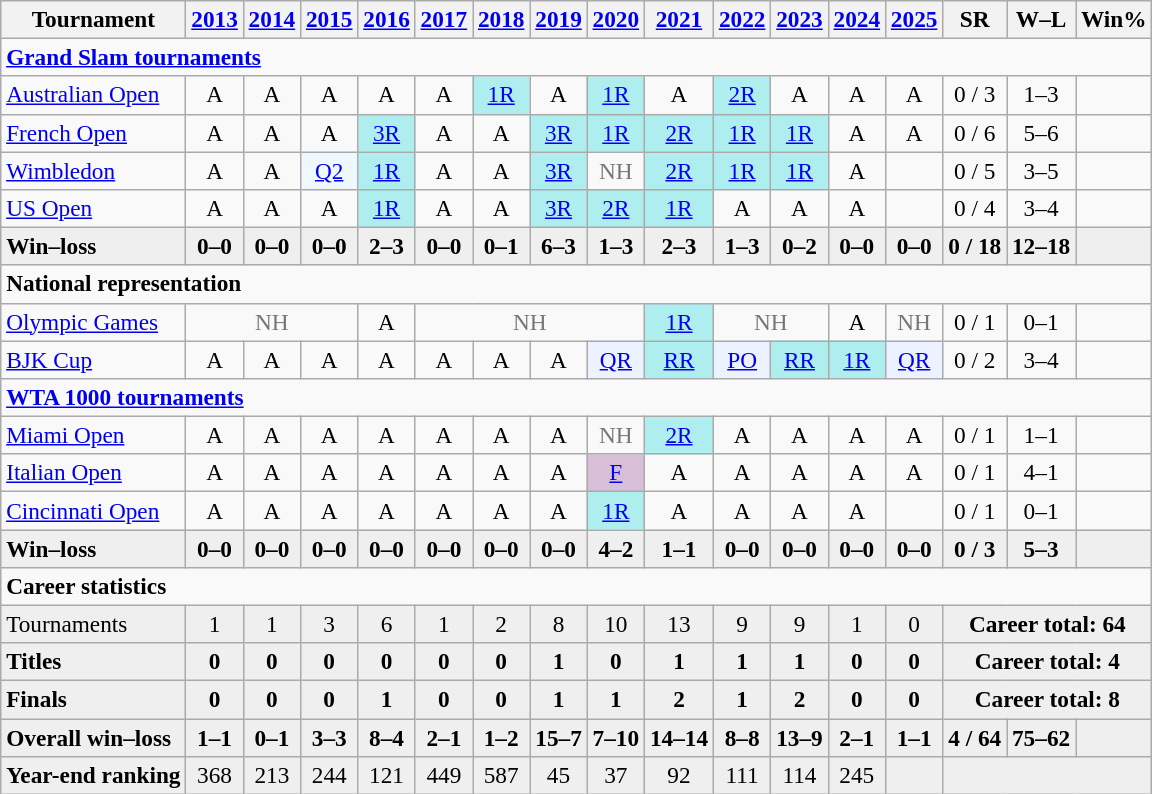<table class="wikitable nowrap" style=text-align:center;font-size:97%>
<tr>
<th>Tournament</th>
<th><a href='#'>2013</a></th>
<th><a href='#'>2014</a></th>
<th><a href='#'>2015</a></th>
<th><a href='#'>2016</a></th>
<th><a href='#'>2017</a></th>
<th><a href='#'>2018</a></th>
<th><a href='#'>2019</a></th>
<th><a href='#'>2020</a></th>
<th><a href='#'>2021</a></th>
<th><a href='#'>2022</a></th>
<th><a href='#'>2023</a></th>
<th><a href='#'>2024</a></th>
<th><a href='#'>2025</a></th>
<th>SR</th>
<th>W–L</th>
<th>Win%</th>
</tr>
<tr>
<td colspan="17" align="left"><strong><a href='#'>Grand Slam tournaments</a></strong></td>
</tr>
<tr>
<td align=left><a href='#'>Australian Open</a></td>
<td>A</td>
<td>A</td>
<td>A</td>
<td>A</td>
<td>A</td>
<td bgcolor=afeeee><a href='#'>1R</a></td>
<td>A</td>
<td bgcolor=afeeee><a href='#'>1R</a></td>
<td>A</td>
<td bgcolor=afeeee><a href='#'>2R</a></td>
<td>A</td>
<td>A</td>
<td>A</td>
<td>0 / 3</td>
<td>1–3</td>
<td></td>
</tr>
<tr>
<td align=left><a href='#'>French Open</a></td>
<td>A</td>
<td>A</td>
<td>A</td>
<td bgcolor=afeeee><a href='#'>3R</a></td>
<td>A</td>
<td>A</td>
<td bgcolor=afeeee><a href='#'>3R</a></td>
<td bgcolor=afeeee><a href='#'>1R</a></td>
<td bgcolor=afeeee><a href='#'>2R</a></td>
<td bgcolor=afeeee><a href='#'>1R</a></td>
<td bgcolor=afeeee><a href='#'>1R</a></td>
<td>A</td>
<td>A</td>
<td>0 / 6</td>
<td>5–6</td>
<td></td>
</tr>
<tr>
<td align=left><a href='#'>Wimbledon</a></td>
<td>A</td>
<td>A</td>
<td bgcolor=f0f8ff><a href='#'>Q2</a></td>
<td bgcolor=afeeee><a href='#'>1R</a></td>
<td>A</td>
<td>A</td>
<td bgcolor=afeeee><a href='#'>3R</a></td>
<td style=color:#767676>NH</td>
<td bgcolor=afeeee><a href='#'>2R</a></td>
<td bgcolor=afeeee><a href='#'>1R</a></td>
<td bgcolor=afeeee><a href='#'>1R</a></td>
<td>A</td>
<td></td>
<td>0 / 5</td>
<td>3–5</td>
<td></td>
</tr>
<tr>
<td align=left><a href='#'>US Open</a></td>
<td>A</td>
<td>A</td>
<td>A</td>
<td bgcolor=afeeee><a href='#'>1R</a></td>
<td>A</td>
<td>A</td>
<td bgcolor=afeeee><a href='#'>3R</a></td>
<td bgcolor=afeeee><a href='#'>2R</a></td>
<td bgcolor=#afeeee><a href='#'>1R</a></td>
<td>A</td>
<td>A</td>
<td>A</td>
<td></td>
<td>0 / 4</td>
<td>3–4</td>
<td></td>
</tr>
<tr style=font-weight:bold;background:#efefef>
<td style=text-align:left>Win–loss</td>
<td>0–0</td>
<td>0–0</td>
<td>0–0</td>
<td>2–3</td>
<td>0–0</td>
<td>0–1</td>
<td>6–3</td>
<td>1–3</td>
<td>2–3</td>
<td>1–3</td>
<td>0–2</td>
<td>0–0</td>
<td>0–0</td>
<td>0 / 18</td>
<td>12–18</td>
<td></td>
</tr>
<tr>
<td colspan="17" align="left"><strong>National representation</strong></td>
</tr>
<tr>
<td align=left><a href='#'>Olympic Games</a></td>
<td colspan=3 style=color:#767676>NH</td>
<td>A</td>
<td colspan=4 style=color:#767676>NH</td>
<td bgcolor=afeeee><a href='#'>1R</a></td>
<td colspan=2 style=color:#767676>NH</td>
<td>A</td>
<td style=color:#767676>NH</td>
<td>0 / 1</td>
<td>0–1</td>
<td></td>
</tr>
<tr>
<td align=left><a href='#'>BJK Cup</a></td>
<td>A</td>
<td>A</td>
<td>A</td>
<td>A</td>
<td>A</td>
<td>A</td>
<td>A</td>
<td bgcolor=ecf2ff><a href='#'>QR</a></td>
<td bgcolor=afeeee><a href='#'>RR</a></td>
<td bgcolor=ecf2ff><a href='#'>PO</a></td>
<td bgcolor=afeeee><a href='#'>RR</a></td>
<td bgcolor=afeeee><a href='#'>1R</a></td>
<td bgcolor=ecf2ff><a href='#'>QR</a></td>
<td>0 / 2</td>
<td>3–4</td>
<td></td>
</tr>
<tr>
<td colspan="17" align="left"><strong><a href='#'>WTA 1000 tournaments</a></strong></td>
</tr>
<tr>
<td align=left><a href='#'>Miami Open</a></td>
<td>A</td>
<td>A</td>
<td>A</td>
<td>A</td>
<td>A</td>
<td>A</td>
<td>A</td>
<td style=color:#767676>NH</td>
<td bgcolor=afeeee><a href='#'>2R</a></td>
<td>A</td>
<td>A</td>
<td>A</td>
<td>A</td>
<td>0 / 1</td>
<td>1–1</td>
<td></td>
</tr>
<tr>
<td align=left><a href='#'>Italian Open</a></td>
<td>A</td>
<td>A</td>
<td>A</td>
<td>A</td>
<td>A</td>
<td>A</td>
<td>A</td>
<td bgcolor=thistle><a href='#'>F</a></td>
<td>A</td>
<td>A</td>
<td>A</td>
<td>A</td>
<td>A</td>
<td>0 / 1</td>
<td>4–1</td>
<td></td>
</tr>
<tr>
<td align=left><a href='#'>Cincinnati Open</a></td>
<td>A</td>
<td>A</td>
<td>A</td>
<td>A</td>
<td>A</td>
<td>A</td>
<td>A</td>
<td bgcolor=afeeee><a href='#'>1R</a></td>
<td>A</td>
<td>A</td>
<td>A</td>
<td>A</td>
<td></td>
<td>0 / 1</td>
<td>0–1</td>
<td></td>
</tr>
<tr style=font-weight:bold;background:#efefef>
<td style=text-align:left>Win–loss</td>
<td>0–0</td>
<td>0–0</td>
<td>0–0</td>
<td>0–0</td>
<td>0–0</td>
<td>0–0</td>
<td>0–0</td>
<td>4–2</td>
<td>1–1</td>
<td>0–0</td>
<td>0–0</td>
<td>0–0</td>
<td>0–0</td>
<td>0 / 3</td>
<td>5–3</td>
<td></td>
</tr>
<tr>
<td colspan="17" align="left"><strong>Career statistics</strong></td>
</tr>
<tr bgcolor=efefef>
<td align=left>Tournaments</td>
<td>1</td>
<td>1</td>
<td>3</td>
<td>6</td>
<td>1</td>
<td>2</td>
<td>8</td>
<td>10</td>
<td>13</td>
<td>9</td>
<td>9</td>
<td>1</td>
<td>0</td>
<td colspan="3"><strong>Career total: 64</strong></td>
</tr>
<tr style=font-weight:bold;background:#efefef>
<td style=text-align:left>Titles</td>
<td>0</td>
<td>0</td>
<td>0</td>
<td>0</td>
<td>0</td>
<td>0</td>
<td>1</td>
<td>0</td>
<td>1</td>
<td>1</td>
<td>1</td>
<td>0</td>
<td>0</td>
<td colspan="3">Career total: 4</td>
</tr>
<tr style=font-weight:bold;background:#efefef>
<td style=text-align:left>Finals</td>
<td>0</td>
<td>0</td>
<td>0</td>
<td>1</td>
<td>0</td>
<td>0</td>
<td>1</td>
<td>1</td>
<td>2</td>
<td>1</td>
<td>2</td>
<td>0</td>
<td>0</td>
<td colspan="3">Career total: 8</td>
</tr>
<tr style=font-weight:bold;background:#efefef>
<td style=text-align:left>Overall win–loss</td>
<td>1–1</td>
<td>0–1</td>
<td>3–3</td>
<td>8–4</td>
<td>2–1</td>
<td>1–2</td>
<td>15–7</td>
<td>7–10</td>
<td>14–14</td>
<td>8–8</td>
<td>13–9</td>
<td>2–1</td>
<td>1–1</td>
<td>4 / 64</td>
<td>75–62</td>
<td></td>
</tr>
<tr bgcolor=efefef>
<td align=left><strong>Year-end ranking</strong></td>
<td>368</td>
<td>213</td>
<td>244</td>
<td>121</td>
<td>449</td>
<td>587</td>
<td>45</td>
<td>37</td>
<td>92</td>
<td>111</td>
<td>114</td>
<td>245</td>
<td></td>
<td colspan="3"></td>
</tr>
</table>
